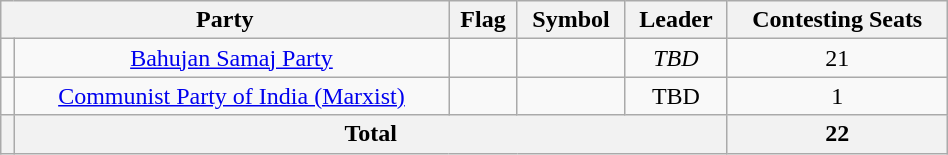<table class="wikitable " width="50%" style="text-align:center">
<tr>
<th colspan="2">Party</th>
<th>Flag</th>
<th>Symbol</th>
<th>Leader</th>
<th>Contesting Seats</th>
</tr>
<tr>
<td></td>
<td><a href='#'>Bahujan Samaj Party</a></td>
<td></td>
<td></td>
<td><em>TBD</em></td>
<td>21</td>
</tr>
<tr>
<td></td>
<td><a href='#'>Communist Party of India (Marxist)</a></td>
<td></td>
<td></td>
<td>TBD</td>
<td>1</td>
</tr>
<tr>
<th></th>
<th colspan="4">Total</th>
<th>22</th>
</tr>
</table>
